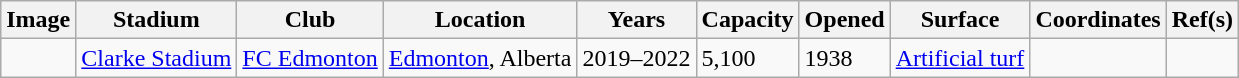<table class="wikitable sortable">
<tr>
<th class=unsortable>Image</th>
<th>Stadium</th>
<th>Club</th>
<th>Location</th>
<th>Years</th>
<th>Capacity</th>
<th>Opened</th>
<th>Surface</th>
<th class=unsortable>Coordinates</th>
<th>Ref(s)</th>
</tr>
<tr>
<td align=center></td>
<td><a href='#'>Clarke Stadium</a></td>
<td><a href='#'>FC Edmonton</a></td>
<td><a href='#'>Edmonton</a>, Alberta</td>
<td>2019–2022</td>
<td>5,100</td>
<td>1938</td>
<td><a href='#'>Artificial turf</a></td>
<td></td>
<td></td>
</tr>
</table>
